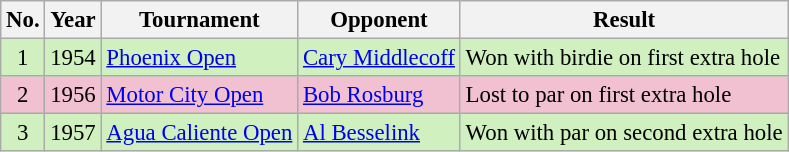<table class="wikitable" style="font-size:95%;">
<tr>
<th>No.</th>
<th>Year</th>
<th>Tournament</th>
<th>Opponent</th>
<th>Result</th>
</tr>
<tr style="background:#D0F0C0;">
<td align=center>1</td>
<td>1954</td>
<td><a href='#'>Phoenix Open</a></td>
<td> <a href='#'>Cary Middlecoff</a></td>
<td>Won with birdie on first extra hole</td>
</tr>
<tr style="background:#F2C1D1;">
<td align=center>2</td>
<td>1956</td>
<td><a href='#'>Motor City Open</a></td>
<td> <a href='#'>Bob Rosburg</a></td>
<td>Lost to par on first extra hole</td>
</tr>
<tr style="background:#D0F0C0;">
<td align=center>3</td>
<td>1957</td>
<td><a href='#'>Agua Caliente Open</a></td>
<td> <a href='#'>Al Besselink</a></td>
<td>Won with par on second extra hole</td>
</tr>
</table>
